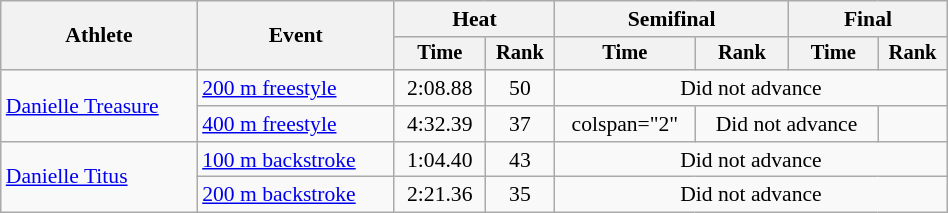<table class="wikitable" style="text-align:center; font-size:90%; width:50%;">
<tr>
<th rowspan="2">Athlete</th>
<th rowspan="2">Event</th>
<th colspan="2">Heat</th>
<th colspan="2">Semifinal</th>
<th colspan="2">Final</th>
</tr>
<tr style="font-size:95%">
<th>Time</th>
<th>Rank</th>
<th>Time</th>
<th>Rank</th>
<th>Time</th>
<th>Rank</th>
</tr>
<tr>
<td align=left rowspan=2><a href='#'>Danielle Treasure</a></td>
<td align=left><a href='#'>200 m freestyle</a></td>
<td>2:08.88</td>
<td>50</td>
<td colspan=4>Did not advance</td>
</tr>
<tr>
<td align=left><a href='#'>400 m freestyle</a></td>
<td>4:32.39</td>
<td>37</td>
<td>colspan="2" </td>
<td colspan="2">Did not advance</td>
</tr>
<tr>
<td align=left rowspan=2><a href='#'>Danielle Titus</a></td>
<td align=left><a href='#'>100 m backstroke</a></td>
<td>1:04.40</td>
<td>43</td>
<td colspan=4>Did not advance</td>
</tr>
<tr>
<td align=left><a href='#'>200 m backstroke</a></td>
<td>2:21.36</td>
<td>35</td>
<td colspan=4>Did not advance</td>
</tr>
</table>
